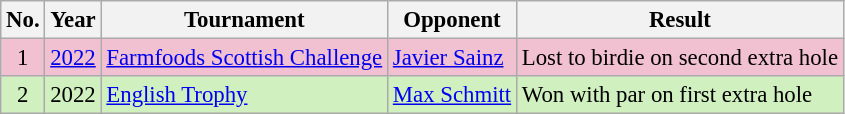<table class="wikitable" style="font-size:95%;">
<tr>
<th>No.</th>
<th>Year</th>
<th>Tournament</th>
<th>Opponent</th>
<th>Result</th>
</tr>
<tr style="background:#F2C1D1;">
<td align=center>1</td>
<td><a href='#'>2022</a></td>
<td><a href='#'>Farmfoods Scottish Challenge</a></td>
<td> <a href='#'>Javier Sainz</a></td>
<td>Lost to birdie on second extra hole</td>
</tr>
<tr style="background:#D0F0C0;">
<td align=center>2</td>
<td>2022</td>
<td><a href='#'>English Trophy</a></td>
<td> <a href='#'>Max Schmitt</a></td>
<td>Won with par on first extra hole</td>
</tr>
</table>
